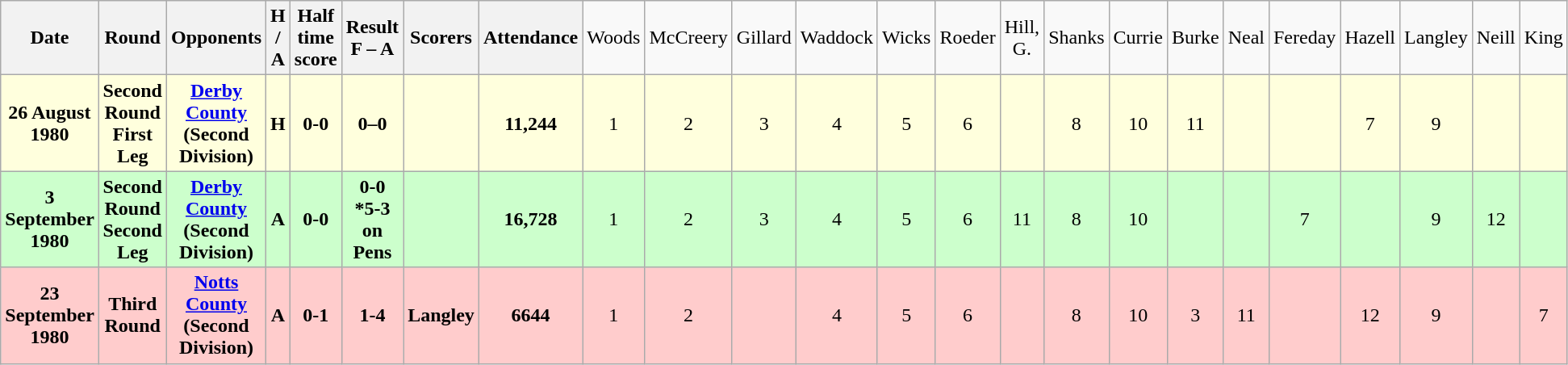<table class="wikitable" style="text-align:center">
<tr>
<th><strong>Date</strong></th>
<th><strong>Round</strong></th>
<th><strong>Opponents</strong></th>
<th><strong>H / A</strong></th>
<th><strong>Half time score</strong></th>
<th><strong>Result</strong><br><strong>F – A</strong></th>
<th><strong>Scorers</strong></th>
<th><strong>Attendance</strong></th>
<td>Woods</td>
<td>McCreery</td>
<td>Gillard</td>
<td>Waddock</td>
<td>Wicks</td>
<td>Roeder</td>
<td>Hill, G.</td>
<td>Shanks</td>
<td>Currie</td>
<td>Burke</td>
<td>Neal</td>
<td>Fereday</td>
<td>Hazell</td>
<td>Langley</td>
<td>Neill</td>
<td>King</td>
</tr>
<tr bgcolor="#ffffdd">
<td><strong>26 August 1980</strong></td>
<td><strong>Second Round First Leg</strong></td>
<td><strong><a href='#'>Derby County</a> (Second Division)</strong></td>
<td><strong>H</strong></td>
<td><strong>0-0</strong></td>
<td><strong>0–0</strong></td>
<td></td>
<td><strong>11,244</strong></td>
<td>1</td>
<td>2</td>
<td>3</td>
<td>4</td>
<td>5</td>
<td>6</td>
<td></td>
<td>8</td>
<td>10</td>
<td>11</td>
<td></td>
<td></td>
<td>7</td>
<td>9</td>
<td></td>
<td></td>
</tr>
<tr bgcolor="#ccffcc">
<td><strong>3 September 1980</strong></td>
<td><strong>Second Round Second Leg</strong></td>
<td><strong><a href='#'>Derby County</a> (Second Division)</strong></td>
<td><strong>A</strong></td>
<td><strong>0-0</strong></td>
<td><strong>0-0 *5-3 on Pens</strong></td>
<td></td>
<td><strong>16,728</strong></td>
<td>1</td>
<td>2</td>
<td>3</td>
<td>4</td>
<td>5</td>
<td>6</td>
<td>11</td>
<td>8</td>
<td>10</td>
<td></td>
<td></td>
<td>7</td>
<td></td>
<td>9</td>
<td>12</td>
<td></td>
</tr>
<tr bgcolor="#ffcccc">
<td><strong>23 September 1980</strong></td>
<td><strong>Third Round</strong></td>
<td><strong><a href='#'>Notts County</a> (Second Division)</strong></td>
<td><strong>A</strong></td>
<td><strong>0-1</strong></td>
<td><strong>1-4</strong></td>
<td><strong>Langley</strong></td>
<td><strong>6644</strong></td>
<td>1</td>
<td>2</td>
<td></td>
<td>4</td>
<td>5</td>
<td>6</td>
<td></td>
<td>8</td>
<td>10</td>
<td>3</td>
<td>11</td>
<td></td>
<td>12</td>
<td>9</td>
<td></td>
<td>7</td>
</tr>
</table>
